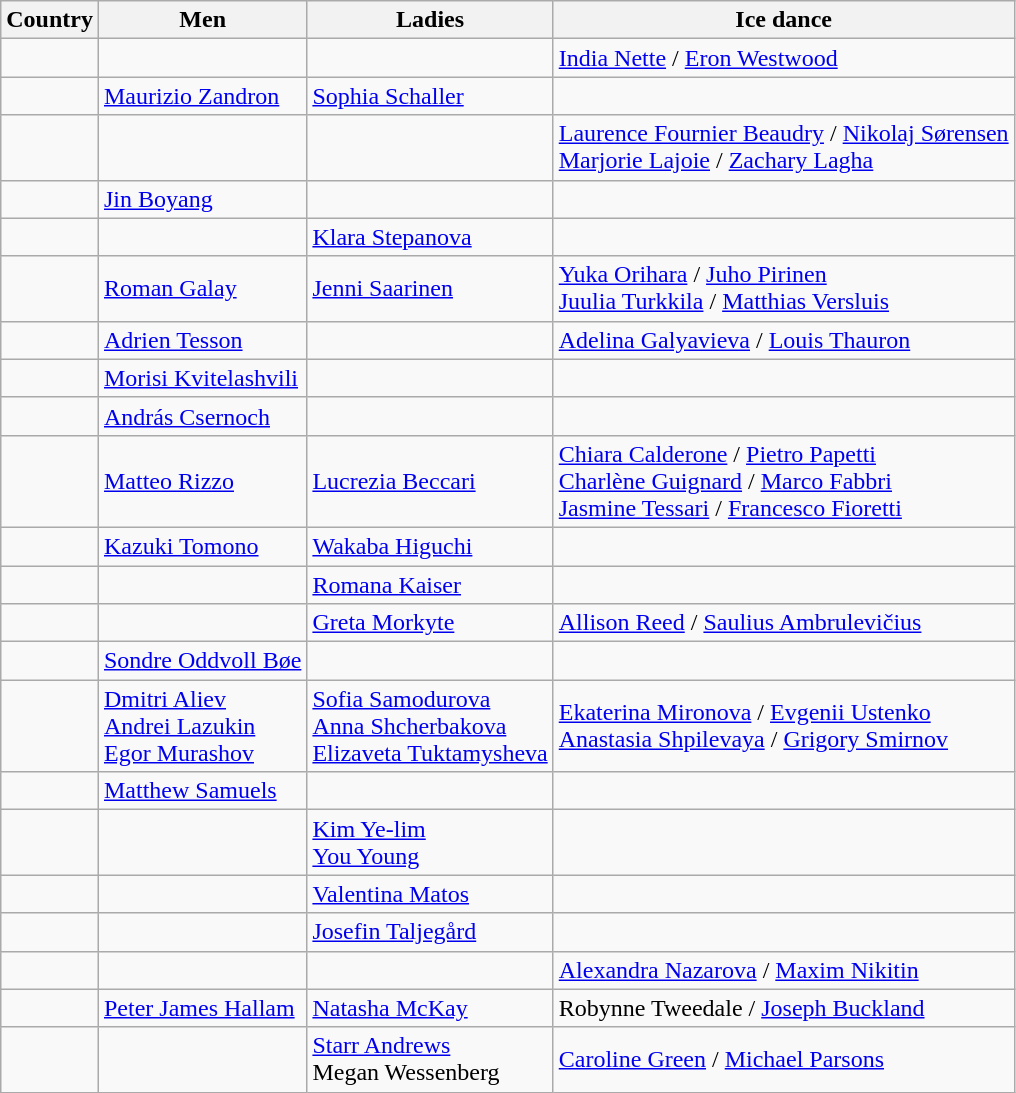<table class="wikitable">
<tr>
<th>Country</th>
<th>Men</th>
<th>Ladies</th>
<th>Ice dance</th>
</tr>
<tr>
<td></td>
<td></td>
<td></td>
<td><a href='#'>India Nette</a> / <a href='#'>Eron Westwood</a></td>
</tr>
<tr>
<td></td>
<td><a href='#'>Maurizio Zandron</a></td>
<td><a href='#'>Sophia Schaller</a></td>
<td></td>
</tr>
<tr>
<td></td>
<td></td>
<td></td>
<td><a href='#'>Laurence Fournier Beaudry</a> / <a href='#'>Nikolaj Sørensen</a> <br> <a href='#'>Marjorie Lajoie</a> / <a href='#'>Zachary Lagha</a></td>
</tr>
<tr>
<td></td>
<td><a href='#'>Jin Boyang</a></td>
<td></td>
<td></td>
</tr>
<tr>
<td></td>
<td></td>
<td><a href='#'>Klara Stepanova</a></td>
<td></td>
</tr>
<tr>
<td></td>
<td><a href='#'>Roman Galay</a></td>
<td><a href='#'>Jenni Saarinen</a></td>
<td><a href='#'>Yuka Orihara</a> / <a href='#'>Juho Pirinen</a> <br> <a href='#'>Juulia Turkkila</a> / <a href='#'>Matthias Versluis</a></td>
</tr>
<tr>
<td></td>
<td><a href='#'>Adrien Tesson</a></td>
<td></td>
<td><a href='#'>Adelina Galyavieva</a> / <a href='#'>Louis Thauron</a></td>
</tr>
<tr>
<td></td>
<td><a href='#'>Morisi Kvitelashvili</a></td>
<td></td>
<td></td>
</tr>
<tr>
<td></td>
<td><a href='#'>András Csernoch</a></td>
<td></td>
<td></td>
</tr>
<tr>
<td></td>
<td><a href='#'>Matteo Rizzo</a></td>
<td><a href='#'>Lucrezia Beccari</a></td>
<td><a href='#'>Chiara Calderone</a> / <a href='#'>Pietro Papetti</a> <br> <a href='#'>Charlène Guignard</a> / <a href='#'>Marco Fabbri</a> <br> <a href='#'>Jasmine Tessari</a> / <a href='#'>Francesco Fioretti</a></td>
</tr>
<tr>
<td></td>
<td><a href='#'>Kazuki Tomono</a></td>
<td><a href='#'>Wakaba Higuchi</a></td>
<td></td>
</tr>
<tr>
<td></td>
<td></td>
<td><a href='#'>Romana Kaiser</a></td>
<td></td>
</tr>
<tr>
<td></td>
<td></td>
<td><a href='#'>Greta Morkyte</a></td>
<td><a href='#'>Allison Reed</a> / <a href='#'>Saulius Ambrulevičius</a></td>
</tr>
<tr>
<td></td>
<td><a href='#'>Sondre Oddvoll Bøe</a></td>
<td></td>
<td></td>
</tr>
<tr>
<td></td>
<td><a href='#'>Dmitri Aliev</a> <br> <a href='#'>Andrei Lazukin</a> <br> <a href='#'>Egor Murashov</a></td>
<td><a href='#'>Sofia Samodurova</a> <br> <a href='#'>Anna Shcherbakova</a> <br> <a href='#'>Elizaveta Tuktamysheva</a></td>
<td><a href='#'>Ekaterina Mironova</a> / <a href='#'>Evgenii Ustenko</a> <br> <a href='#'>Anastasia Shpilevaya</a> / <a href='#'>Grigory Smirnov</a></td>
</tr>
<tr>
<td></td>
<td><a href='#'>Matthew Samuels</a></td>
<td></td>
<td></td>
</tr>
<tr>
<td></td>
<td></td>
<td><a href='#'>Kim Ye-lim</a> <br> <a href='#'>You Young</a></td>
<td></td>
</tr>
<tr>
<td></td>
<td></td>
<td><a href='#'>Valentina Matos</a></td>
<td></td>
</tr>
<tr>
<td></td>
<td></td>
<td><a href='#'>Josefin Taljegård</a></td>
<td></td>
</tr>
<tr>
<td></td>
<td></td>
<td></td>
<td><a href='#'>Alexandra Nazarova</a> / <a href='#'>Maxim Nikitin</a></td>
</tr>
<tr>
<td></td>
<td><a href='#'>Peter James Hallam</a></td>
<td><a href='#'>Natasha McKay</a></td>
<td>Robynne Tweedale / <a href='#'>Joseph Buckland</a></td>
</tr>
<tr>
<td></td>
<td></td>
<td><a href='#'>Starr Andrews</a> <br> Megan Wessenberg</td>
<td><a href='#'>Caroline Green</a> / <a href='#'>Michael Parsons</a></td>
</tr>
</table>
